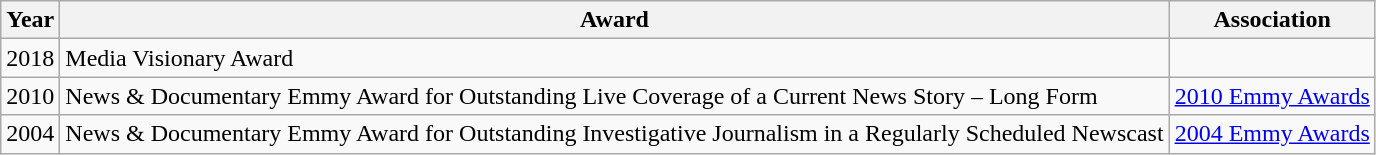<table class="wikitable">
<tr>
<th>Year</th>
<th>Award</th>
<th>Association</th>
</tr>
<tr>
<td>2018</td>
<td>Media Visionary Award</td>
</tr>
<tr>
<td>2010</td>
<td>News & Documentary Emmy Award for Outstanding Live Coverage of a Current News Story – Long Form</td>
<td><a href='#'>2010 Emmy Awards</a></td>
</tr>
<tr>
<td>2004</td>
<td>News & Documentary Emmy Award for Outstanding Investigative Journalism in a Regularly Scheduled Newscast</td>
<td><a href='#'>2004 Emmy Awards</a></td>
</tr>
</table>
